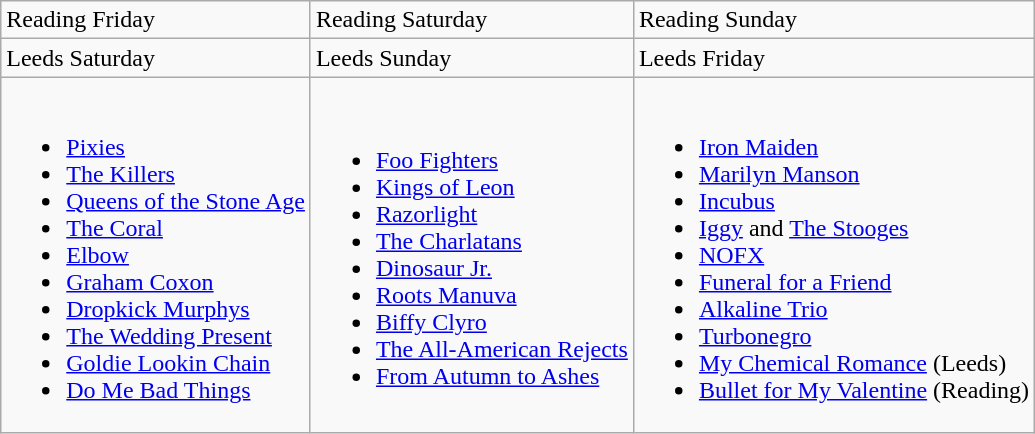<table class="wikitable">
<tr>
<td>Reading Friday</td>
<td>Reading Saturday</td>
<td>Reading Sunday</td>
</tr>
<tr>
<td>Leeds Saturday</td>
<td>Leeds Sunday</td>
<td>Leeds Friday</td>
</tr>
<tr>
<td><br><ul><li><a href='#'>Pixies</a></li><li><a href='#'>The Killers</a></li><li><a href='#'>Queens of the Stone Age</a></li><li><a href='#'>The Coral</a></li><li><a href='#'>Elbow</a></li><li><a href='#'>Graham Coxon</a></li><li><a href='#'>Dropkick Murphys</a></li><li><a href='#'>The Wedding Present</a></li><li><a href='#'>Goldie Lookin Chain</a></li><li><a href='#'>Do Me Bad Things</a></li></ul></td>
<td><br><ul><li><a href='#'>Foo Fighters</a></li><li><a href='#'>Kings of Leon</a></li><li><a href='#'>Razorlight</a></li><li><a href='#'>The Charlatans</a></li><li><a href='#'>Dinosaur Jr.</a></li><li><a href='#'>Roots Manuva</a></li><li><a href='#'>Biffy Clyro</a></li><li><a href='#'>The All-American Rejects</a></li><li><a href='#'>From Autumn to Ashes</a></li></ul></td>
<td><br><ul><li><a href='#'>Iron Maiden</a></li><li><a href='#'>Marilyn Manson</a></li><li><a href='#'>Incubus</a></li><li><a href='#'>Iggy</a> and <a href='#'>The Stooges</a></li><li><a href='#'>NOFX</a></li><li><a href='#'>Funeral for a Friend</a></li><li><a href='#'>Alkaline Trio</a></li><li><a href='#'>Turbonegro</a></li><li><a href='#'>My Chemical Romance</a> (Leeds)</li><li><a href='#'>Bullet for My Valentine</a> (Reading)</li></ul></td>
</tr>
</table>
